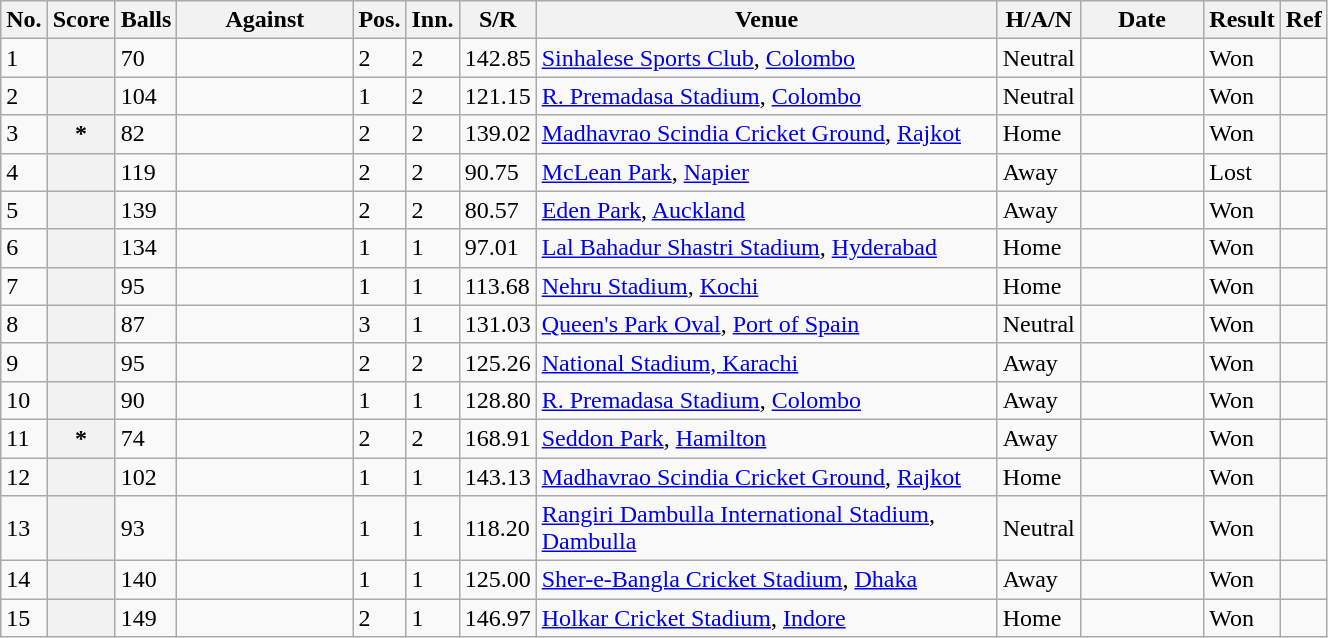<table class="wikitable plainrowheaders sortable">
<tr>
<th scope="col;" style="width:10px">No.</th>
<th scope="col;" style="width:30px">Score</th>
<th scope="col;" style="width:30px">Balls</th>
<th scope="col;" style="width:110px">Against</th>
<th scope="col;" style="width:10px">Pos.</th>
<th scope="col;" style="width:10px">Inn.</th>
<th scope="col;" style="width:40px">S/R</th>
<th scope="col;" style="width:300px">Venue</th>
<th scope="col;" style="width:40px">H/A/N</th>
<th scope="col;" style="width:75px">Date</th>
<th scope="col;" style="width:40px">Result</th>
<th scope="col;" class="unsortable">Ref</th>
</tr>
<tr>
<td>1</td>
<th scope="row"> </th>
<td>70</td>
<td></td>
<td>2</td>
<td>2</td>
<td>142.85</td>
<td><a href='#'>Sinhalese Sports Club</a>, <a href='#'>Colombo</a></td>
<td>Neutral</td>
<td></td>
<td>Won</td>
<td></td>
</tr>
<tr>
<td>2</td>
<th scope="row"> </th>
<td>104</td>
<td></td>
<td>1</td>
<td>2</td>
<td>121.15</td>
<td><a href='#'>R. Premadasa Stadium</a>, <a href='#'>Colombo</a></td>
<td>Neutral</td>
<td></td>
<td>Won</td>
<td></td>
</tr>
<tr>
<td>3</td>
<th scope="row">* </th>
<td>82</td>
<td></td>
<td>2</td>
<td>2</td>
<td>139.02</td>
<td><a href='#'>Madhavrao Scindia Cricket Ground</a>, <a href='#'>Rajkot</a></td>
<td>Home</td>
<td></td>
<td>Won</td>
<td></td>
</tr>
<tr>
<td>4</td>
<th scope="row"> </th>
<td>119</td>
<td></td>
<td>2</td>
<td>2</td>
<td>90.75</td>
<td><a href='#'>McLean Park</a>, <a href='#'>Napier</a></td>
<td>Away</td>
<td></td>
<td>Lost</td>
<td></td>
</tr>
<tr>
<td>5</td>
<th scope="row"> </th>
<td>139</td>
<td></td>
<td>2</td>
<td>2</td>
<td>80.57</td>
<td><a href='#'>Eden Park</a>, <a href='#'>Auckland</a></td>
<td>Away</td>
<td></td>
<td>Won</td>
<td></td>
</tr>
<tr>
<td>6</td>
<th scope="row"> </th>
<td>134</td>
<td></td>
<td>1</td>
<td>1</td>
<td>97.01</td>
<td><a href='#'>Lal Bahadur Shastri Stadium</a>, <a href='#'>Hyderabad</a></td>
<td>Home</td>
<td></td>
<td>Won</td>
<td></td>
</tr>
<tr>
<td>7</td>
<th scope="row"> </th>
<td>95</td>
<td></td>
<td>1</td>
<td>1</td>
<td>113.68</td>
<td><a href='#'>Nehru Stadium</a>, <a href='#'>Kochi</a></td>
<td>Home</td>
<td></td>
<td>Won</td>
<td></td>
</tr>
<tr>
<td>8</td>
<th scope="row"> </th>
<td>87</td>
<td></td>
<td>3</td>
<td>1</td>
<td>131.03</td>
<td><a href='#'>Queen's Park Oval</a>, <a href='#'>Port of Spain</a></td>
<td>Neutral</td>
<td></td>
<td>Won</td>
<td></td>
</tr>
<tr>
<td>9</td>
<th scope="row"></th>
<td>95</td>
<td></td>
<td>2</td>
<td>2</td>
<td>125.26</td>
<td><a href='#'>National Stadium, Karachi</a></td>
<td>Away</td>
<td></td>
<td>Won</td>
<td></td>
</tr>
<tr>
<td>10</td>
<th scope="row"></th>
<td>90</td>
<td></td>
<td>1</td>
<td>1</td>
<td>128.80</td>
<td><a href='#'>R. Premadasa Stadium</a>, <a href='#'>Colombo</a></td>
<td>Away</td>
<td></td>
<td>Won</td>
<td></td>
</tr>
<tr>
<td>11</td>
<th scope="row">* </th>
<td>74</td>
<td></td>
<td>2</td>
<td>2</td>
<td>168.91</td>
<td><a href='#'>Seddon Park</a>, <a href='#'>Hamilton</a></td>
<td>Away</td>
<td></td>
<td>Won</td>
<td></td>
</tr>
<tr>
<td>12</td>
<th scope="row"> </th>
<td>102</td>
<td></td>
<td>1</td>
<td>1</td>
<td>143.13</td>
<td><a href='#'>Madhavrao Scindia Cricket Ground</a>, <a href='#'>Rajkot</a></td>
<td>Home</td>
<td></td>
<td>Won</td>
<td></td>
</tr>
<tr>
<td>13</td>
<th scope="row"> </th>
<td>93</td>
<td></td>
<td>1</td>
<td>1</td>
<td>118.20</td>
<td><a href='#'>Rangiri Dambulla International Stadium</a>, <a href='#'>Dambulla</a></td>
<td>Neutral</td>
<td></td>
<td>Won</td>
<td></td>
</tr>
<tr>
<td>14</td>
<th scope="row"> </th>
<td>140</td>
<td></td>
<td>1</td>
<td>1</td>
<td>125.00</td>
<td><a href='#'>Sher-e-Bangla Cricket Stadium</a>, <a href='#'>Dhaka</a></td>
<td>Away</td>
<td></td>
<td>Won</td>
<td></td>
</tr>
<tr>
<td>15</td>
<th scope="row">  </th>
<td>149</td>
<td></td>
<td>2</td>
<td>1</td>
<td>146.97</td>
<td><a href='#'>Holkar Cricket Stadium</a>, <a href='#'>Indore</a></td>
<td>Home</td>
<td></td>
<td>Won</td>
<td></td>
</tr>
</table>
